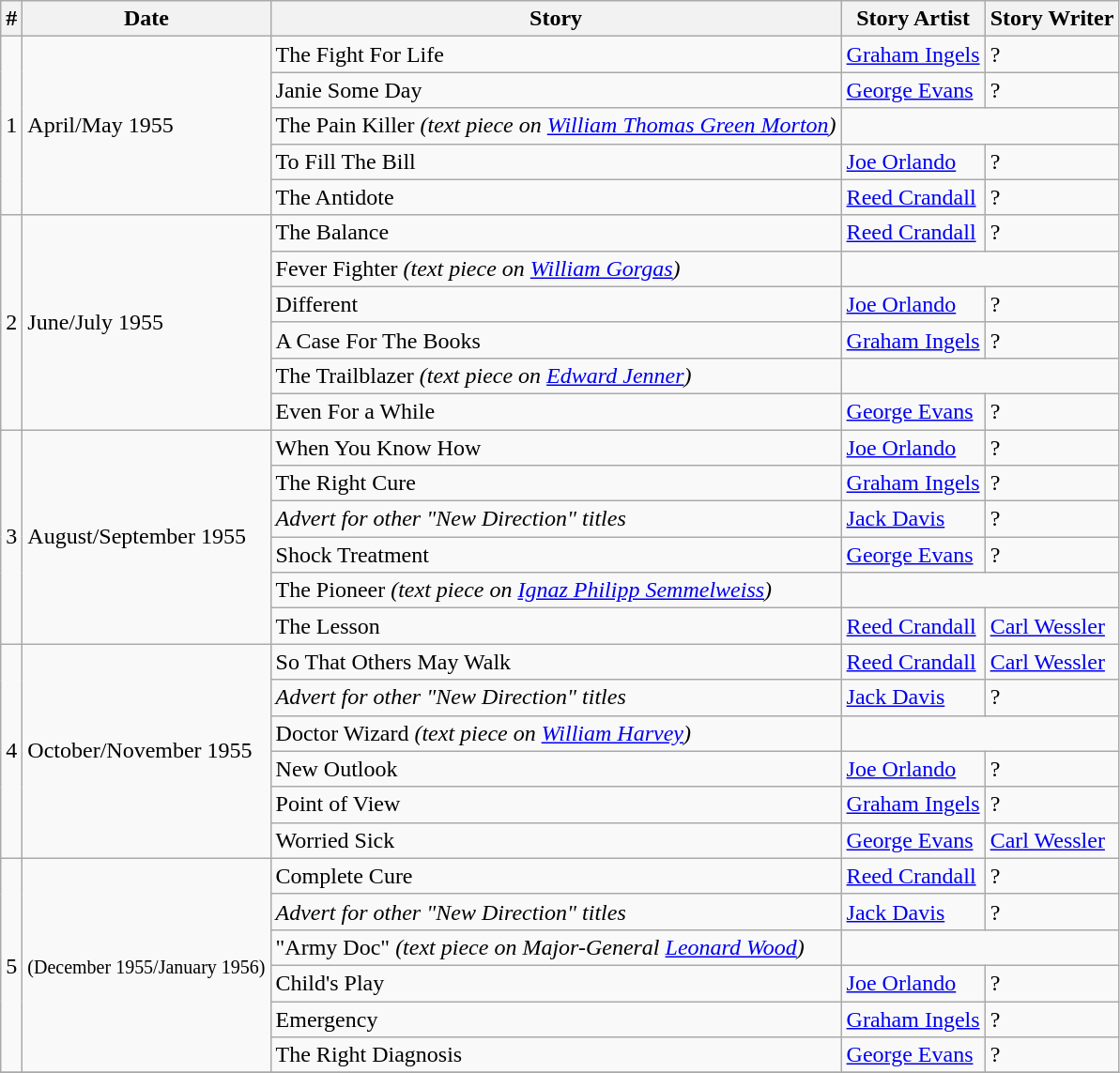<table class="wikitable">
<tr>
<th>#</th>
<th>Date</th>
<th>Story</th>
<th>Story Artist</th>
<th>Story Writer</th>
</tr>
<tr>
<td rowspan="5">1</td>
<td rowspan="5">April/May 1955</td>
<td>The Fight For Life</td>
<td><a href='#'>Graham Ingels</a></td>
<td>?</td>
</tr>
<tr>
<td>Janie Some Day</td>
<td><a href='#'>George Evans</a></td>
<td>?</td>
</tr>
<tr>
<td>The Pain Killer <em>(text piece on <a href='#'>William Thomas Green Morton</a>)</em></td>
</tr>
<tr>
<td>To Fill The Bill</td>
<td><a href='#'>Joe Orlando</a></td>
<td>?</td>
</tr>
<tr>
<td>The Antidote</td>
<td><a href='#'>Reed Crandall</a></td>
<td>?</td>
</tr>
<tr>
<td rowspan="6">2</td>
<td rowspan="6">June/July 1955</td>
<td>The Balance</td>
<td><a href='#'>Reed Crandall</a></td>
<td>?</td>
</tr>
<tr>
<td>Fever Fighter <em>(text piece on <a href='#'>William Gorgas</a>)</em></td>
</tr>
<tr>
<td>Different</td>
<td><a href='#'>Joe Orlando</a></td>
<td>?</td>
</tr>
<tr>
<td>A Case For The Books</td>
<td><a href='#'>Graham Ingels</a></td>
<td>?</td>
</tr>
<tr>
<td>The Trailblazer <em>(text piece on <a href='#'>Edward Jenner</a>)</em></td>
</tr>
<tr>
<td>Even For a While</td>
<td><a href='#'>George Evans</a></td>
<td>?</td>
</tr>
<tr>
<td rowspan="6">3</td>
<td rowspan="6">August/September 1955</td>
<td>When You Know How</td>
<td><a href='#'>Joe Orlando</a></td>
<td>?</td>
</tr>
<tr>
<td>The Right Cure</td>
<td><a href='#'>Graham Ingels</a></td>
<td>?</td>
</tr>
<tr>
<td><em>Advert for other "New Direction" titles</em></td>
<td><a href='#'>Jack Davis</a></td>
<td>?</td>
</tr>
<tr>
<td>Shock Treatment</td>
<td><a href='#'>George Evans</a></td>
<td>?</td>
</tr>
<tr>
<td>The Pioneer <em>(text piece on <a href='#'>Ignaz Philipp Semmelweiss</a>)</em></td>
</tr>
<tr>
<td>The Lesson</td>
<td><a href='#'>Reed Crandall</a></td>
<td><a href='#'>Carl Wessler</a></td>
</tr>
<tr>
<td rowspan="6">4</td>
<td rowspan="6">October/November 1955</td>
<td>So That Others May Walk</td>
<td><a href='#'>Reed Crandall</a></td>
<td><a href='#'>Carl Wessler</a></td>
</tr>
<tr>
<td><em>Advert for other "New Direction" titles</em></td>
<td><a href='#'>Jack Davis</a></td>
<td>?</td>
</tr>
<tr>
<td>Doctor Wizard <em>(text piece on <a href='#'>William Harvey</a>)</em></td>
</tr>
<tr>
<td>New Outlook</td>
<td><a href='#'>Joe Orlando</a></td>
<td>?</td>
</tr>
<tr>
<td>Point of View</td>
<td><a href='#'>Graham Ingels</a></td>
<td>?</td>
</tr>
<tr>
<td>Worried Sick</td>
<td><a href='#'>George Evans</a></td>
<td><a href='#'>Carl Wessler</a></td>
</tr>
<tr>
<td rowspan="6">5</td>
<td rowspan="6"><small>(December 1955/January 1956)</small></td>
<td>Complete Cure</td>
<td><a href='#'>Reed Crandall</a></td>
<td>?</td>
</tr>
<tr>
<td><em>Advert for other "New Direction" titles</em></td>
<td><a href='#'>Jack Davis</a></td>
<td>?</td>
</tr>
<tr>
<td>"Army Doc" <em>(text piece on Major-General <a href='#'>Leonard Wood</a>)</em></td>
</tr>
<tr>
<td>Child's Play</td>
<td><a href='#'>Joe Orlando</a></td>
<td>?</td>
</tr>
<tr>
<td>Emergency</td>
<td><a href='#'>Graham Ingels</a></td>
<td>?</td>
</tr>
<tr>
<td>The Right Diagnosis</td>
<td><a href='#'>George Evans</a></td>
<td>?</td>
</tr>
<tr>
</tr>
</table>
